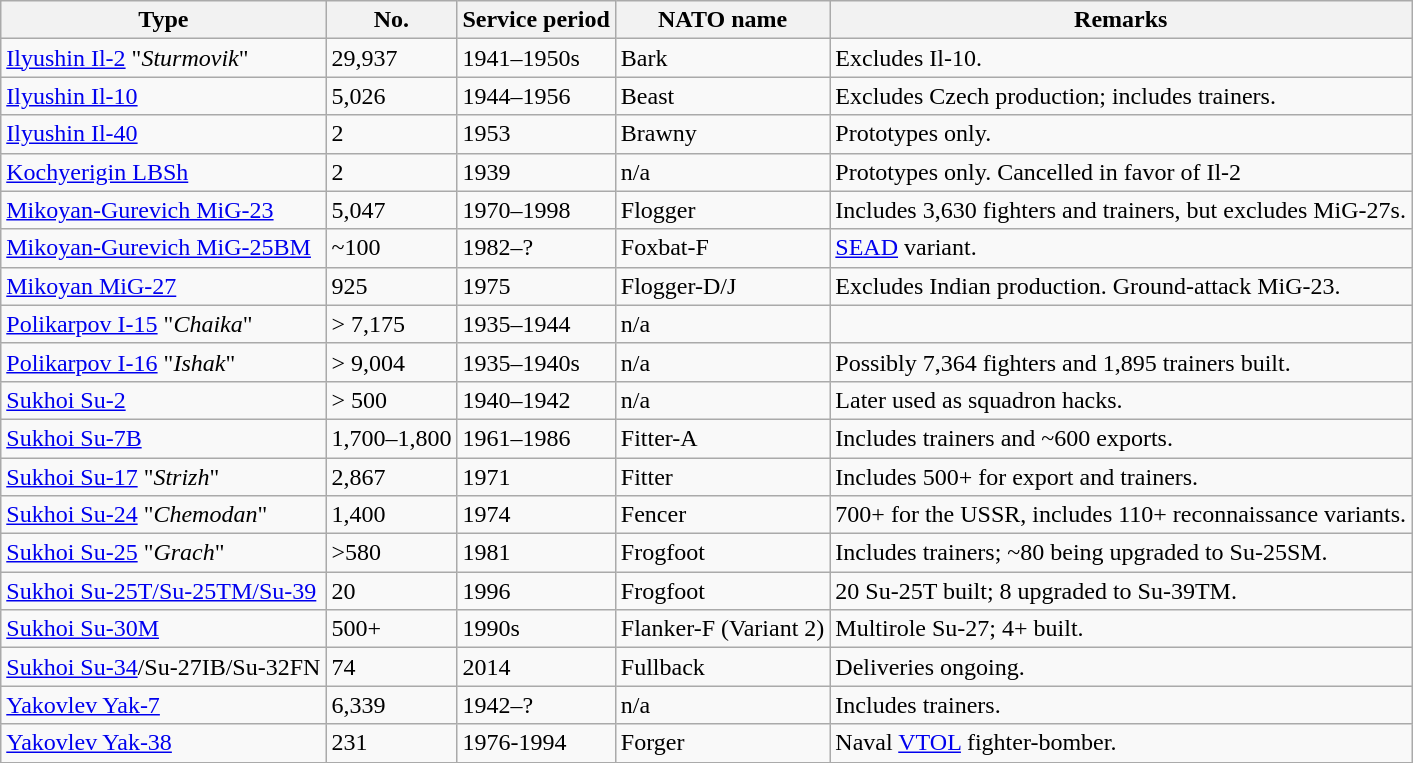<table class="wikitable sortable">
<tr>
<th>Type</th>
<th>No.</th>
<th>Service period</th>
<th>NATO name</th>
<th>Remarks</th>
</tr>
<tr>
<td><a href='#'>Ilyushin Il-2</a> "<em>Sturmovik</em>"</td>
<td>29,937</td>
<td>1941–1950s</td>
<td>Bark</td>
<td>Excludes Il-10.</td>
</tr>
<tr>
<td><a href='#'>Ilyushin Il-10</a></td>
<td>5,026</td>
<td>1944–1956</td>
<td>Beast</td>
<td>Excludes Czech production; includes trainers.</td>
</tr>
<tr>
<td><a href='#'>Ilyushin Il-40</a></td>
<td>2</td>
<td>1953</td>
<td>Brawny</td>
<td>Prototypes only.</td>
</tr>
<tr>
<td><a href='#'>Kochyerigin LBSh</a></td>
<td>2</td>
<td>1939</td>
<td>n/a</td>
<td>Prototypes only. Cancelled in favor of Il-2</td>
</tr>
<tr>
<td><a href='#'>Mikoyan-Gurevich MiG-23</a></td>
<td>5,047</td>
<td>1970–1998</td>
<td>Flogger</td>
<td>Includes 3,630 fighters and trainers, but excludes MiG-27s.</td>
</tr>
<tr>
<td><a href='#'>Mikoyan-Gurevich MiG-25BM</a></td>
<td>~100</td>
<td>1982–?</td>
<td>Foxbat-F</td>
<td><a href='#'>SEAD</a> variant.</td>
</tr>
<tr>
<td><a href='#'>Mikoyan MiG-27</a></td>
<td>925</td>
<td>1975</td>
<td>Flogger-D/J</td>
<td>Excludes Indian production. Ground-attack MiG-23.</td>
</tr>
<tr>
<td><a href='#'>Polikarpov I-15</a> "<em>Chaika</em>"</td>
<td>> 7,175</td>
<td>1935–1944</td>
<td>n/a</td>
<td></td>
</tr>
<tr>
<td><a href='#'>Polikarpov I-16</a> "<em>Ishak</em>"</td>
<td>> 9,004</td>
<td>1935–1940s</td>
<td>n/a</td>
<td>Possibly 7,364 fighters and 1,895 trainers built.</td>
</tr>
<tr>
<td><a href='#'>Sukhoi Su-2</a></td>
<td>> 500</td>
<td>1940–1942</td>
<td>n/a</td>
<td>Later used as squadron hacks.</td>
</tr>
<tr>
<td><a href='#'>Sukhoi Su-7B</a></td>
<td>1,700–1,800</td>
<td>1961–1986</td>
<td>Fitter-A</td>
<td>Includes trainers and ~600 exports.</td>
</tr>
<tr>
<td><a href='#'>Sukhoi Su-17</a> "<em>Strizh</em>"</td>
<td>2,867</td>
<td>1971</td>
<td>Fitter</td>
<td>Includes 500+ for export and trainers.</td>
</tr>
<tr>
<td><a href='#'>Sukhoi Su-24</a> "<em>Chemodan</em>"</td>
<td>1,400</td>
<td>1974</td>
<td>Fencer</td>
<td>700+ for the USSR, includes 110+ reconnaissance variants.</td>
</tr>
<tr>
<td><a href='#'>Sukhoi Su-25</a> "<em>Grach</em>"</td>
<td>>580</td>
<td>1981</td>
<td>Frogfoot</td>
<td>Includes trainers; ~80 being upgraded to Su-25SM.</td>
</tr>
<tr>
<td><a href='#'>Sukhoi Su-25T/Su-25TM/Su-39</a></td>
<td>20</td>
<td>1996</td>
<td>Frogfoot</td>
<td>20 Su-25T built; 8 upgraded to Su-39TM.</td>
</tr>
<tr>
<td><a href='#'>Sukhoi Su-30M</a></td>
<td>500+</td>
<td>1990s</td>
<td>Flanker-F (Variant 2)</td>
<td>Multirole Su-27; 4+ built.</td>
</tr>
<tr>
<td><a href='#'>Sukhoi Su-34</a>/Su-27IB/Su-32FN</td>
<td>74</td>
<td>2014</td>
<td>Fullback</td>
<td>Deliveries ongoing.</td>
</tr>
<tr>
<td><a href='#'>Yakovlev Yak-7</a></td>
<td>6,339</td>
<td>1942–?</td>
<td>n/a</td>
<td>Includes trainers.</td>
</tr>
<tr>
<td><a href='#'>Yakovlev Yak-38</a></td>
<td>231</td>
<td>1976-1994</td>
<td>Forger</td>
<td>Naval <a href='#'>VTOL</a> fighter-bomber.</td>
</tr>
<tr>
</tr>
</table>
